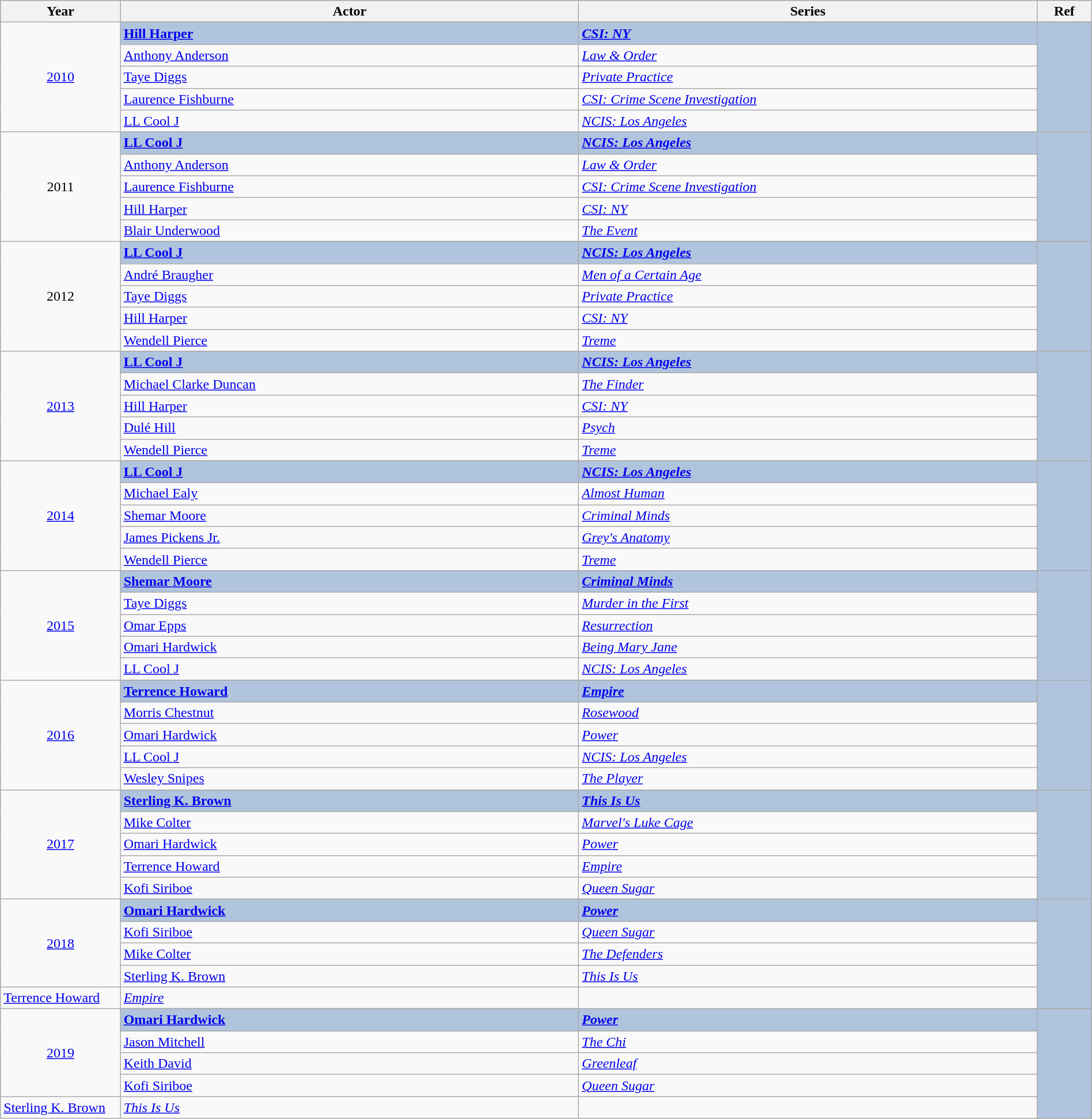<table class="wikitable" style="width:100%;">
<tr style="background:#bebebe;">
<th style="width:11%;">Year</th>
<th style="width:42%;">Actor</th>
<th style="width:42%;">Series</th>
<th style="width:5%;">Ref</th>
</tr>
<tr>
<td rowspan="6" align="center"><a href='#'>2010</a></td>
</tr>
<tr style="background:#B0C4DE">
<td><strong><a href='#'>Hill Harper</a></strong></td>
<td><strong><em><a href='#'>CSI: NY</a></em></strong></td>
<td rowspan="6" align="center"></td>
</tr>
<tr>
<td><a href='#'>Anthony Anderson</a></td>
<td><em><a href='#'>Law & Order</a></em></td>
</tr>
<tr>
<td><a href='#'>Taye Diggs</a></td>
<td><em><a href='#'>Private Practice</a></em></td>
</tr>
<tr>
<td><a href='#'>Laurence Fishburne</a></td>
<td><em><a href='#'>CSI: Crime Scene Investigation</a></em></td>
</tr>
<tr>
<td><a href='#'>LL Cool J</a></td>
<td><em><a href='#'>NCIS: Los Angeles</a></em></td>
</tr>
<tr>
<td rowspan="6" align="center">2011</td>
</tr>
<tr style="background:#B0C4DE">
<td><strong><a href='#'>LL Cool J</a></strong></td>
<td><strong><em><a href='#'>NCIS: Los Angeles</a></em></strong></td>
<td rowspan="6" align="center"></td>
</tr>
<tr>
<td><a href='#'>Anthony Anderson</a></td>
<td><em><a href='#'>Law & Order</a></em></td>
</tr>
<tr>
<td><a href='#'>Laurence Fishburne</a></td>
<td><em><a href='#'>CSI: Crime Scene Investigation</a></em></td>
</tr>
<tr>
<td><a href='#'>Hill Harper</a></td>
<td><em><a href='#'>CSI: NY</a></em></td>
</tr>
<tr>
<td><a href='#'>Blair Underwood</a></td>
<td><em><a href='#'>The Event</a></em></td>
</tr>
<tr>
<td rowspan="6" align="center">2012</td>
</tr>
<tr style="background:#B0C4DE">
<td><strong><a href='#'>LL Cool J</a></strong></td>
<td><strong><em><a href='#'>NCIS: Los Angeles</a></em></strong></td>
<td rowspan="6" align="center"></td>
</tr>
<tr>
<td><a href='#'>André Braugher</a></td>
<td><em><a href='#'>Men of a Certain Age</a></em></td>
</tr>
<tr>
<td><a href='#'>Taye Diggs</a></td>
<td><em><a href='#'>Private Practice</a></em></td>
</tr>
<tr>
<td><a href='#'>Hill Harper</a></td>
<td><em><a href='#'>CSI: NY</a></em></td>
</tr>
<tr>
<td><a href='#'>Wendell Pierce</a></td>
<td><em><a href='#'>Treme</a></em></td>
</tr>
<tr>
<td rowspan="6" align="center"><a href='#'>2013</a></td>
</tr>
<tr style="background:#B0C4DE">
<td><strong><a href='#'>LL Cool J</a></strong></td>
<td><strong><em><a href='#'>NCIS: Los Angeles</a></em></strong></td>
<td rowspan="6" align="center"></td>
</tr>
<tr>
<td><a href='#'>Michael Clarke Duncan</a></td>
<td><em><a href='#'>The Finder</a></em></td>
</tr>
<tr>
<td><a href='#'>Hill Harper</a></td>
<td><em><a href='#'>CSI: NY</a></em></td>
</tr>
<tr>
<td><a href='#'>Dulé Hill</a></td>
<td><em><a href='#'>Psych</a></em></td>
</tr>
<tr>
<td><a href='#'>Wendell Pierce</a></td>
<td><em><a href='#'>Treme</a></em></td>
</tr>
<tr>
<td rowspan="6" align="center"><a href='#'>2014</a></td>
</tr>
<tr style="background:#B0C4DE">
<td><strong><a href='#'>LL Cool J</a></strong></td>
<td><strong><em><a href='#'>NCIS: Los Angeles</a></em></strong></td>
<td rowspan="6" align="center"></td>
</tr>
<tr>
<td><a href='#'>Michael Ealy</a></td>
<td><em><a href='#'>Almost Human</a></em></td>
</tr>
<tr>
<td><a href='#'>Shemar Moore</a></td>
<td><em><a href='#'>Criminal Minds</a></em></td>
</tr>
<tr>
<td><a href='#'>James Pickens Jr.</a></td>
<td><em><a href='#'>Grey's Anatomy</a></em></td>
</tr>
<tr>
<td><a href='#'>Wendell Pierce</a></td>
<td><em><a href='#'>Treme</a></em></td>
</tr>
<tr>
<td rowspan="6" align="center"><a href='#'>2015</a></td>
</tr>
<tr style="background:#B0C4DE">
<td><strong><a href='#'>Shemar Moore</a></strong></td>
<td><strong><em><a href='#'>Criminal Minds</a></em></strong></td>
<td rowspan="6" align="center"></td>
</tr>
<tr>
<td><a href='#'>Taye Diggs</a></td>
<td><em><a href='#'>Murder in the First</a></em></td>
</tr>
<tr>
<td><a href='#'>Omar Epps</a></td>
<td><em><a href='#'>Resurrection</a></em></td>
</tr>
<tr>
<td><a href='#'>Omari Hardwick</a></td>
<td><em><a href='#'>Being Mary Jane</a></em></td>
</tr>
<tr>
<td><a href='#'>LL Cool J</a></td>
<td><em><a href='#'>NCIS: Los Angeles</a></em></td>
</tr>
<tr>
<td rowspan="6" align="center"><a href='#'>2016</a></td>
</tr>
<tr style="background:#B0C4DE">
<td><strong><a href='#'>Terrence Howard</a></strong></td>
<td><strong><em><a href='#'>Empire</a></em></strong></td>
<td rowspan="6" align="center"></td>
</tr>
<tr>
<td><a href='#'>Morris Chestnut</a></td>
<td><em><a href='#'>Rosewood</a></em></td>
</tr>
<tr>
<td><a href='#'>Omari Hardwick</a></td>
<td><em><a href='#'>Power</a></em></td>
</tr>
<tr>
<td><a href='#'>LL Cool J</a></td>
<td><em><a href='#'>NCIS: Los Angeles</a></em></td>
</tr>
<tr>
<td><a href='#'>Wesley Snipes</a></td>
<td><em><a href='#'>The Player</a></em></td>
</tr>
<tr>
<td rowspan="6" align="center"><a href='#'>2017</a></td>
</tr>
<tr style="background:#B0C4DE">
<td><strong><a href='#'>Sterling K. Brown</a></strong></td>
<td><strong><em><a href='#'>This Is Us</a></em></strong></td>
<td rowspan="6" align="center"></td>
</tr>
<tr>
<td><a href='#'>Mike Colter</a></td>
<td><em><a href='#'>Marvel's Luke Cage</a></em></td>
</tr>
<tr>
<td><a href='#'>Omari Hardwick</a></td>
<td><em><a href='#'>Power</a></em></td>
</tr>
<tr>
<td><a href='#'>Terrence Howard</a></td>
<td><em><a href='#'>Empire</a></em></td>
</tr>
<tr>
<td><a href='#'>Kofi Siriboe</a></td>
<td><em><a href='#'>Queen Sugar</a></em></td>
</tr>
<tr>
<td rowspan="6" align="center"><a href='#'>2018</a></td>
</tr>
<tr style="background:#B0C4DE">
<td><strong><a href='#'>Omari Hardwick</a></strong></td>
<td><strong><em><a href='#'>Power</a></em></strong></td>
<td rowspan="6" align="center"></td>
</tr>
<tr>
</tr>
<tr>
<td><a href='#'>Kofi Siriboe</a></td>
<td><em><a href='#'>Queen Sugar</a></em></td>
</tr>
<tr>
<td><a href='#'>Mike Colter</a></td>
<td><em><a href='#'>The Defenders</a></em></td>
</tr>
<tr>
<td><a href='#'>Sterling K. Brown</a></td>
<td><em><a href='#'>This Is Us</a></em></td>
</tr>
<tr>
<td><a href='#'>Terrence Howard</a></td>
<td><em><a href='#'>Empire</a></em></td>
</tr>
<tr>
<td rowspan="6" align="center"><a href='#'>2019</a></td>
</tr>
<tr style="background:#B0C4DE">
<td><strong><a href='#'>Omari Hardwick</a></strong></td>
<td><strong><em><a href='#'>Power</a></em></strong></td>
<td rowspan="6" align="center"></td>
</tr>
<tr>
</tr>
<tr>
<td><a href='#'>Jason Mitchell</a></td>
<td><em><a href='#'>The Chi</a></em></td>
</tr>
<tr>
<td><a href='#'>Keith David</a></td>
<td><em><a href='#'>Greenleaf</a></em></td>
</tr>
<tr>
<td><a href='#'>Kofi Siriboe</a></td>
<td><em><a href='#'>Queen Sugar</a></em></td>
</tr>
<tr>
<td><a href='#'>Sterling K. Brown</a></td>
<td><em><a href='#'>This Is Us</a></em></td>
</tr>
</table>
